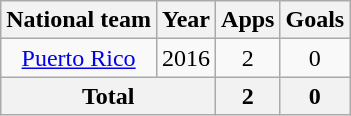<table class="wikitable" style="text-align:center">
<tr>
<th>National team</th>
<th>Year</th>
<th>Apps</th>
<th>Goals</th>
</tr>
<tr>
<td rowspan="1"><a href='#'>Puerto Rico</a></td>
<td>2016</td>
<td>2</td>
<td>0</td>
</tr>
<tr>
<th colspan=2>Total</th>
<th>2</th>
<th>0</th>
</tr>
</table>
